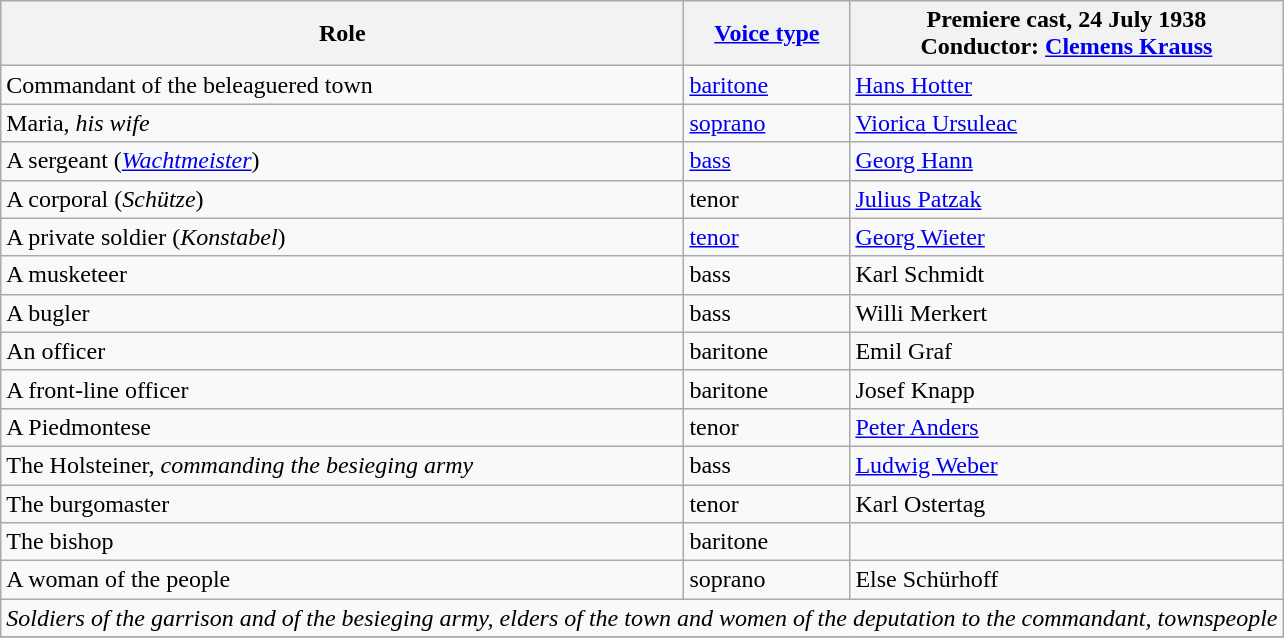<table class="wikitable">
<tr>
<th>Role</th>
<th><a href='#'>Voice type</a></th>
<th>Premiere cast, 24 July 1938<br>Conductor: <a href='#'>Clemens Krauss</a></th>
</tr>
<tr>
<td>Commandant of the beleaguered town</td>
<td><a href='#'>baritone</a></td>
<td><a href='#'>Hans Hotter</a></td>
</tr>
<tr>
<td>Maria, <em>his wife</em></td>
<td><a href='#'>soprano</a></td>
<td><a href='#'>Viorica Ursuleac</a></td>
</tr>
<tr>
<td>A sergeant (<em><a href='#'>Wachtmeister</a></em>)</td>
<td><a href='#'>bass</a></td>
<td><a href='#'>Georg Hann</a></td>
</tr>
<tr>
<td>A corporal (<em>Schütze</em>)</td>
<td>tenor</td>
<td><a href='#'>Julius Patzak</a></td>
</tr>
<tr>
<td>A private soldier (<em>Konstabel</em>)</td>
<td><a href='#'>tenor</a></td>
<td><a href='#'>Georg Wieter</a></td>
</tr>
<tr>
<td>A musketeer</td>
<td>bass</td>
<td>Karl Schmidt</td>
</tr>
<tr>
<td>A bugler</td>
<td>bass</td>
<td>Willi Merkert</td>
</tr>
<tr>
<td>An officer</td>
<td>baritone</td>
<td>Emil Graf</td>
</tr>
<tr>
<td>A front-line officer</td>
<td>baritone</td>
<td>Josef Knapp</td>
</tr>
<tr>
<td>A Piedmontese</td>
<td>tenor</td>
<td><a href='#'>Peter Anders</a></td>
</tr>
<tr>
<td>The Holsteiner, <em>commanding the besieging army</em></td>
<td>bass</td>
<td><a href='#'>Ludwig Weber</a></td>
</tr>
<tr>
<td>The burgomaster</td>
<td>tenor</td>
<td>Karl Ostertag</td>
</tr>
<tr>
<td>The bishop</td>
<td>baritone</td>
<td></td>
</tr>
<tr>
<td>A woman of the people</td>
<td>soprano</td>
<td>Else Schürhoff</td>
</tr>
<tr>
<td colspan="3"><em>Soldiers of the garrison and of the besieging army, elders of the town and women of the deputation to the commandant, townspeople</em></td>
</tr>
<tr>
</tr>
</table>
